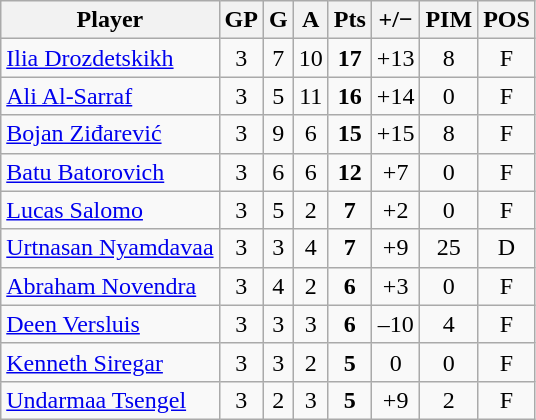<table class="wikitable sortable" style="text-align:center;">
<tr>
<th>Player</th>
<th>GP</th>
<th>G</th>
<th>A</th>
<th>Pts</th>
<th>+/−</th>
<th>PIM</th>
<th>POS</th>
</tr>
<tr>
<td style="text-align:left;"> <a href='#'>Ilia Drozdetskikh</a></td>
<td>3</td>
<td>7</td>
<td>10</td>
<td><strong>17</strong></td>
<td>+13</td>
<td>8</td>
<td>F</td>
</tr>
<tr>
<td style="text-align:left;"> <a href='#'>Ali Al-Sarraf</a></td>
<td>3</td>
<td>5</td>
<td>11</td>
<td><strong>16</strong></td>
<td>+14</td>
<td>0</td>
<td>F</td>
</tr>
<tr>
<td style="text-align:left;"> <a href='#'>Bojan Ziđarević</a></td>
<td>3</td>
<td>9</td>
<td>6</td>
<td><strong>15</strong></td>
<td>+15</td>
<td>8</td>
<td>F</td>
</tr>
<tr>
<td style="text-align:left;"> <a href='#'>Batu Batorovich</a></td>
<td>3</td>
<td>6</td>
<td>6</td>
<td><strong>12</strong></td>
<td>+7</td>
<td>0</td>
<td>F</td>
</tr>
<tr>
<td style="text-align:left;"> <a href='#'>Lucas Salomo</a></td>
<td>3</td>
<td>5</td>
<td>2</td>
<td><strong>7</strong></td>
<td>+2</td>
<td>0</td>
<td>F</td>
</tr>
<tr>
<td style="text-align:left;"> <a href='#'>Urtnasan Nyamdavaa</a></td>
<td>3</td>
<td>3</td>
<td>4</td>
<td><strong>7</strong></td>
<td>+9</td>
<td>25</td>
<td>D</td>
</tr>
<tr>
<td style="text-align:left;"> <a href='#'>Abraham Novendra</a></td>
<td>3</td>
<td>4</td>
<td>2</td>
<td><strong>6</strong></td>
<td>+3</td>
<td>0</td>
<td>F</td>
</tr>
<tr>
<td style="text-align:left;"> <a href='#'>Deen Versluis</a></td>
<td>3</td>
<td>3</td>
<td>3</td>
<td><strong>6</strong></td>
<td>–10</td>
<td>4</td>
<td>F</td>
</tr>
<tr>
<td style="text-align:left;"> <a href='#'>Kenneth Siregar</a></td>
<td>3</td>
<td>3</td>
<td>2</td>
<td><strong>5</strong></td>
<td>0</td>
<td>0</td>
<td>F</td>
</tr>
<tr>
<td style="text-align:left;"> <a href='#'>Undarmaa Tsengel</a></td>
<td>3</td>
<td>2</td>
<td>3</td>
<td><strong>5</strong></td>
<td>+9</td>
<td>2</td>
<td>F</td>
</tr>
</table>
